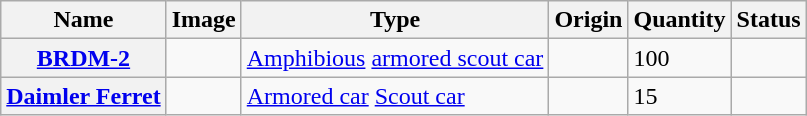<table class="wikitable">
<tr>
<th scope="col">Name</th>
<th scope="col">Image</th>
<th scope="col">Type</th>
<th scope="col">Origin</th>
<th scope="col">Quantity</th>
<th scope="col">Status</th>
</tr>
<tr>
<th scope="row"><a href='#'>BRDM-2</a></th>
<td></td>
<td><a href='#'>Amphibious</a> <a href='#'>armored scout car</a></td>
<td></td>
<td>100</td>
<td></td>
</tr>
<tr>
<th scope="row"><a href='#'>Daimler Ferret</a></th>
<td></td>
<td><a href='#'>Armored car</a> <a href='#'>Scout car</a></td>
<td></td>
<td>15</td>
<td></td>
</tr>
</table>
